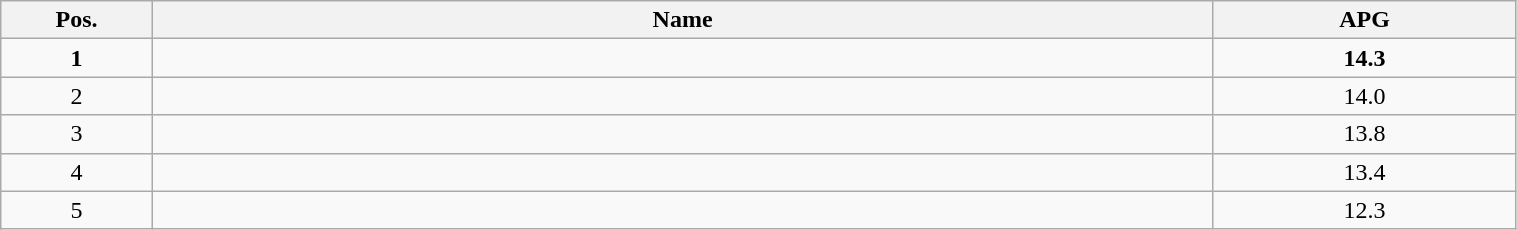<table class=wikitable width="80%">
<tr>
<th width="10%">Pos.</th>
<th width="70%">Name</th>
<th width="20%">APG</th>
</tr>
<tr>
<td align=center><strong>1</strong></td>
<td><strong></strong></td>
<td align=center><strong>14.3</strong></td>
</tr>
<tr>
<td align=center>2</td>
<td></td>
<td align=center>14.0</td>
</tr>
<tr>
<td align=center>3</td>
<td></td>
<td align=center>13.8</td>
</tr>
<tr>
<td align=center>4</td>
<td></td>
<td align=center>13.4</td>
</tr>
<tr>
<td align=center>5</td>
<td></td>
<td align=center>12.3</td>
</tr>
</table>
